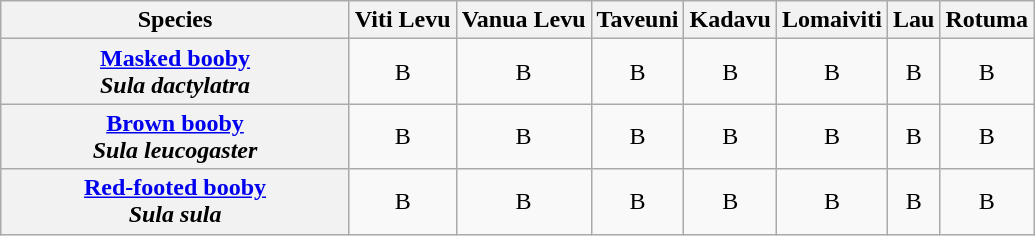<table class="wikitable" style="text-align:center">
<tr>
<th width="225">Species</th>
<th>Viti Levu</th>
<th>Vanua Levu</th>
<th>Taveuni</th>
<th>Kadavu</th>
<th>Lomaiviti</th>
<th>Lau</th>
<th>Rotuma</th>
</tr>
<tr>
<th><a href='#'>Masked booby</a><br><em>Sula dactylatra</em></th>
<td>B</td>
<td>B</td>
<td>B</td>
<td>B</td>
<td>B</td>
<td>B</td>
<td>B</td>
</tr>
<tr>
<th><a href='#'>Brown booby</a><br><em>Sula leucogaster</em></th>
<td>B</td>
<td>B</td>
<td>B</td>
<td>B</td>
<td>B</td>
<td>B</td>
<td>B</td>
</tr>
<tr>
<th><a href='#'>Red-footed booby</a><br><em>Sula sula</em></th>
<td>B</td>
<td>B</td>
<td>B</td>
<td>B</td>
<td>B</td>
<td>B</td>
<td>B</td>
</tr>
</table>
